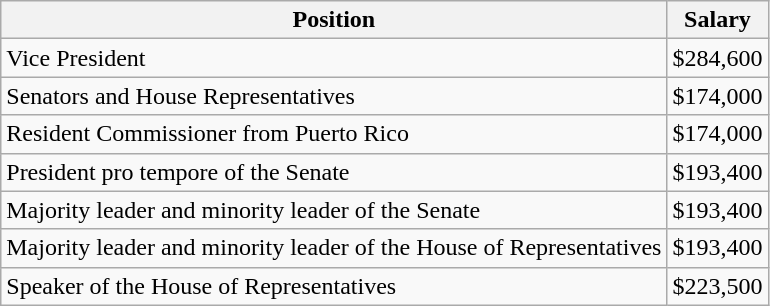<table class="wikitable">
<tr>
<th>Position</th>
<th>Salary</th>
</tr>
<tr>
<td>Vice President</td>
<td>$284,600</td>
</tr>
<tr>
<td>Senators and House Representatives</td>
<td>$174,000</td>
</tr>
<tr>
<td>Resident Commissioner from Puerto Rico</td>
<td>$174,000</td>
</tr>
<tr>
<td>President pro tempore of the Senate</td>
<td>$193,400</td>
</tr>
<tr>
<td>Majority leader and minority leader of the Senate</td>
<td>$193,400</td>
</tr>
<tr>
<td>Majority leader and minority leader of the House of Representatives</td>
<td>$193,400</td>
</tr>
<tr>
<td>Speaker of the House of Representatives</td>
<td>$223,500</td>
</tr>
</table>
